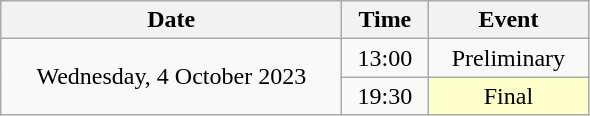<table class = "wikitable" style="text-align:center;">
<tr>
<th width=220>Date</th>
<th width=50>Time</th>
<th width=100>Event</th>
</tr>
<tr>
<td rowspan=2>Wednesday, 4 October 2023</td>
<td>13:00</td>
<td>Preliminary</td>
</tr>
<tr>
<td>19:30</td>
<td bgcolor=ffffcc>Final</td>
</tr>
</table>
